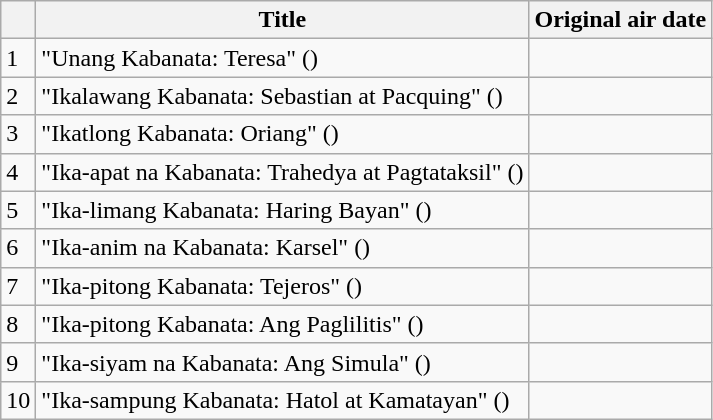<table class="wikitable">
<tr>
<th></th>
<th>Title</th>
<th>Original air date</th>
</tr>
<tr>
<td>1</td>
<td>"Unang Kabanata: Teresa" ()</td>
<td></td>
</tr>
<tr>
<td>2</td>
<td>"Ikalawang Kabanata: Sebastian at Pacquing" ()</td>
<td></td>
</tr>
<tr>
<td>3</td>
<td>"Ikatlong Kabanata: Oriang" ()</td>
<td></td>
</tr>
<tr>
<td>4</td>
<td>"Ika-apat na Kabanata: Trahedya at Pagtataksil" ()</td>
<td></td>
</tr>
<tr>
<td>5</td>
<td>"Ika-limang Kabanata: Haring Bayan" ()</td>
<td></td>
</tr>
<tr>
<td>6</td>
<td>"Ika-anim na Kabanata: Karsel" ()</td>
<td></td>
</tr>
<tr>
<td>7</td>
<td>"Ika-pitong Kabanata: Tejeros" ()</td>
<td></td>
</tr>
<tr>
<td>8</td>
<td>"Ika-pitong Kabanata: Ang Paglilitis" ()</td>
<td></td>
</tr>
<tr>
<td>9</td>
<td>"Ika-siyam na Kabanata: Ang Simula" ()</td>
<td></td>
</tr>
<tr>
<td>10</td>
<td>"Ika-sampung Kabanata: Hatol at Kamatayan" ()</td>
<td></td>
</tr>
</table>
